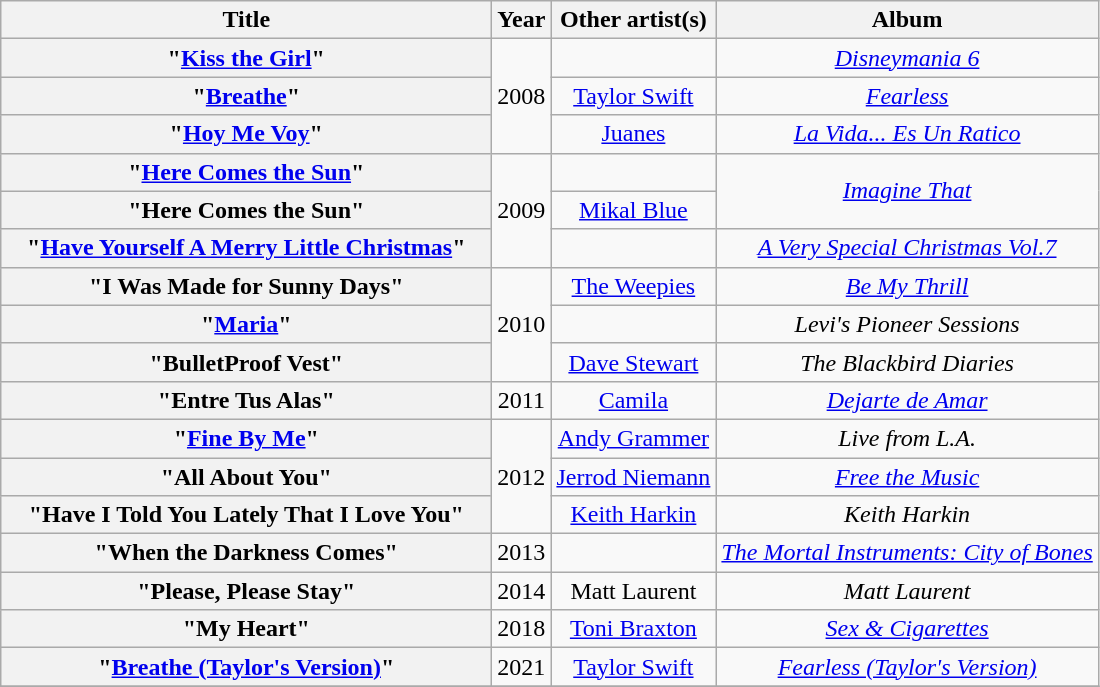<table class="wikitable plainrowheaders" style="text-align:center;" border="1">
<tr>
<th scope="col" style="width:20em;">Title</th>
<th scope="col">Year</th>
<th scope="col">Other artist(s)</th>
<th scope="col">Album</th>
</tr>
<tr>
<th scope="row">"<a href='#'>Kiss the Girl</a>"</th>
<td rowspan="3">2008</td>
<td></td>
<td><em><a href='#'>Disneymania 6</a></em></td>
</tr>
<tr>
<th scope="row">"<a href='#'>Breathe</a>"</th>
<td><a href='#'>Taylor Swift</a></td>
<td><em><a href='#'>Fearless</a></em></td>
</tr>
<tr>
<th scope="row">"<a href='#'>Hoy Me Voy</a>"</th>
<td><a href='#'>Juanes</a></td>
<td><em><a href='#'>La Vida... Es Un Ratico</a></em></td>
</tr>
<tr>
<th scope="row">"<a href='#'>Here Comes the Sun</a>" </th>
<td rowspan="3">2009</td>
<td></td>
<td rowspan="2"><em><a href='#'>Imagine That</a></em></td>
</tr>
<tr>
<th scope="row">"Here Comes the Sun" </th>
<td><a href='#'>Mikal Blue</a></td>
</tr>
<tr>
<th scope="row">"<a href='#'>Have Yourself A Merry Little Christmas</a>"</th>
<td></td>
<td><em><a href='#'>A Very Special Christmas Vol.7</a></em></td>
</tr>
<tr>
<th scope="row">"I Was Made for Sunny Days"</th>
<td rowspan="3">2010</td>
<td><a href='#'>The Weepies</a></td>
<td><em><a href='#'>Be My Thrill</a></em></td>
</tr>
<tr>
<th scope="row">"<a href='#'>Maria</a>"</th>
<td></td>
<td><em>Levi's Pioneer Sessions</em></td>
</tr>
<tr>
<th scope="row">"BulletProof Vest"</th>
<td><a href='#'>Dave Stewart</a></td>
<td><em>The Blackbird Diaries</em></td>
</tr>
<tr>
<th scope="row">"Entre Tus Alas"</th>
<td>2011</td>
<td><a href='#'>Camila</a></td>
<td><em><a href='#'>Dejarte de Amar</a></em></td>
</tr>
<tr>
<th scope="row">"<a href='#'>Fine By Me</a>"</th>
<td rowspan="3">2012</td>
<td><a href='#'>Andy Grammer</a></td>
<td><em>Live from L.A.</em></td>
</tr>
<tr>
<th scope="row">"All About You"</th>
<td><a href='#'>Jerrod Niemann</a></td>
<td><em><a href='#'>Free the Music</a></em></td>
</tr>
<tr>
<th scope="row">"Have I Told You Lately That I Love You"</th>
<td><a href='#'>Keith Harkin</a></td>
<td><em>Keith Harkin</em></td>
</tr>
<tr>
<th scope="row">"When the Darkness Comes"</th>
<td>2013</td>
<td></td>
<td><em><a href='#'>The Mortal Instruments: City of Bones</a></em></td>
</tr>
<tr>
<th scope="row">"Please, Please Stay"</th>
<td>2014</td>
<td>Matt Laurent</td>
<td><em>Matt Laurent</em></td>
</tr>
<tr>
<th scope="row">"My Heart"</th>
<td>2018</td>
<td><a href='#'>Toni Braxton</a></td>
<td><em><a href='#'>Sex & Cigarettes</a></em></td>
</tr>
<tr>
<th scope="row">"<a href='#'>Breathe (Taylor's Version)</a>"</th>
<td>2021</td>
<td><a href='#'>Taylor Swift</a></td>
<td><em><a href='#'>Fearless (Taylor's Version)</a></em></td>
</tr>
<tr>
</tr>
</table>
